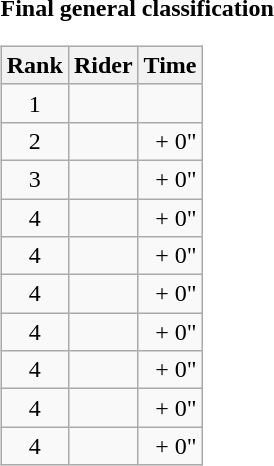<table>
<tr>
<td><strong>Final general classification</strong><br><table class="wikitable">
<tr>
<th scope="col">Rank</th>
<th scope="col">Rider</th>
<th scope="col">Time</th>
</tr>
<tr>
<td style="text-align:center;">1</td>
<td></td>
<td style="text-align:right;"></td>
</tr>
<tr>
<td style="text-align:center;">2</td>
<td></td>
<td style="text-align:right;">+ 0"</td>
</tr>
<tr>
<td style="text-align:center;">3</td>
<td></td>
<td style="text-align:right;">+ 0"</td>
</tr>
<tr>
<td style="text-align:center;">4</td>
<td></td>
<td style="text-align:right;">+ 0"</td>
</tr>
<tr>
<td style="text-align:center;">4</td>
<td></td>
<td style="text-align:right;">+ 0"</td>
</tr>
<tr>
<td style="text-align:center;">4</td>
<td></td>
<td style="text-align:right;">+ 0"</td>
</tr>
<tr>
<td style="text-align:center;">4</td>
<td></td>
<td style="text-align:right;">+ 0"</td>
</tr>
<tr>
<td style="text-align:center;">4</td>
<td></td>
<td style="text-align:right;">+ 0"</td>
</tr>
<tr>
<td style="text-align:center;">4</td>
<td></td>
<td style="text-align:right;">+ 0"</td>
</tr>
<tr>
<td style="text-align:center;">4</td>
<td></td>
<td style="text-align:right;">+ 0"</td>
</tr>
</table>
</td>
</tr>
</table>
